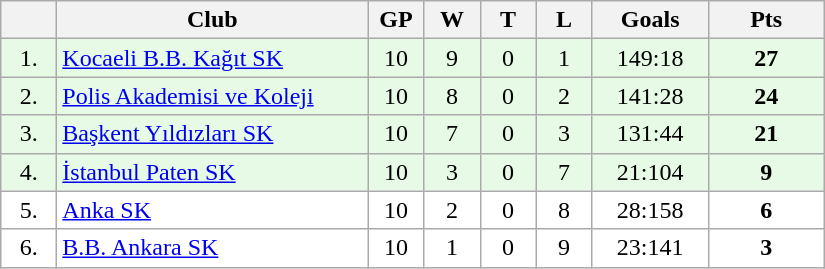<table class="wikitable">
<tr>
<th width="30"></th>
<th width="200">Club</th>
<th width="30">GP</th>
<th width="30">W</th>
<th width="30">T</th>
<th width="30">L</th>
<th width="70">Goals</th>
<th width="70">Pts</th>
</tr>
<tr bgcolor="#e6fae6" align="center">
<td>1.</td>
<td align="left"><a href='#'>Kocaeli B.B. Kağıt SK</a></td>
<td>10</td>
<td>9</td>
<td>0</td>
<td>1</td>
<td>149:18</td>
<td><strong>27</strong></td>
</tr>
<tr bgcolor="#e6fae6" align="center">
<td>2.</td>
<td align="left"><a href='#'>Polis Akademisi ve Koleji</a></td>
<td>10</td>
<td>8</td>
<td>0</td>
<td>2</td>
<td>141:28</td>
<td><strong>24</strong></td>
</tr>
<tr bgcolor="#e6fae6" align="center">
<td>3.</td>
<td align="left"><a href='#'>Başkent Yıldızları SK</a></td>
<td>10</td>
<td>7</td>
<td>0</td>
<td>3</td>
<td>131:44</td>
<td><strong>21</strong></td>
</tr>
<tr bgcolor="#e6fae6" align="center">
<td>4.</td>
<td align="left"><a href='#'>İstanbul Paten SK</a></td>
<td>10</td>
<td>3</td>
<td>0</td>
<td>7</td>
<td>21:104</td>
<td><strong>9</strong></td>
</tr>
<tr bgcolor="#FFFFFF" align="center">
<td>5.</td>
<td align="left"><a href='#'>Anka SK</a></td>
<td>10</td>
<td>2</td>
<td>0</td>
<td>8</td>
<td>28:158</td>
<td><strong>6</strong></td>
</tr>
<tr bgcolor="#FFFFFF" align="center">
<td>6.</td>
<td align="left"><a href='#'>B.B. Ankara SK</a></td>
<td>10</td>
<td>1</td>
<td>0</td>
<td>9</td>
<td>23:141</td>
<td><strong>3</strong></td>
</tr>
</table>
